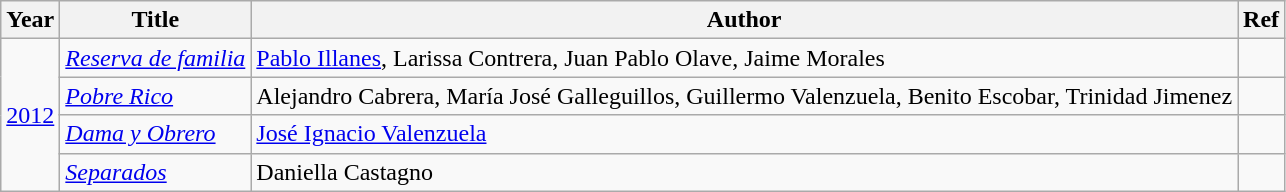<table class="wikitable sortable">
<tr>
<th>Year</th>
<th>Title</th>
<th>Author</th>
<th>Ref</th>
</tr>
<tr>
<td rowspan="4"><a href='#'>2012</a></td>
<td><em><a href='#'>Reserva de familia</a></em></td>
<td><a href='#'>Pablo Illanes</a>, Larissa Contrera, Juan Pablo Olave, Jaime Morales</td>
<td></td>
</tr>
<tr>
<td><em><a href='#'>Pobre Rico</a></em></td>
<td>Alejandro Cabrera, María José Galleguillos, Guillermo Valenzuela, Benito Escobar, Trinidad Jimenez</td>
<td></td>
</tr>
<tr>
<td><em><a href='#'>Dama y Obrero</a></em></td>
<td><a href='#'>José Ignacio Valenzuela</a></td>
<td></td>
</tr>
<tr>
<td><em><a href='#'>Separados</a></em></td>
<td>Daniella Castagno</td>
<td></td>
</tr>
</table>
